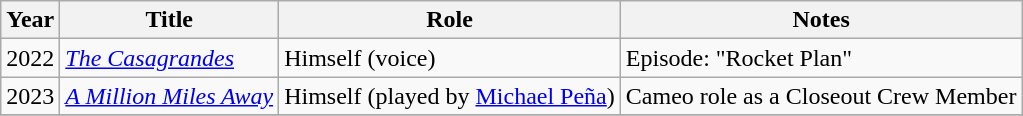<table class="wikitable sortable">
<tr>
<th>Year</th>
<th>Title</th>
<th>Role</th>
<th class="unsortable">Notes</th>
</tr>
<tr>
<td>2022</td>
<td><em><a href='#'>The Casagrandes</a></em></td>
<td>Himself (voice)</td>
<td>Episode: "Rocket Plan"</td>
</tr>
<tr>
<td>2023</td>
<td><em><a href='#'>A Million Miles Away</a></em></td>
<td>Himself (played by <a href='#'>Michael Peña</a>)</td>
<td>Cameo role as a Closeout Crew Member</td>
</tr>
<tr>
</tr>
</table>
